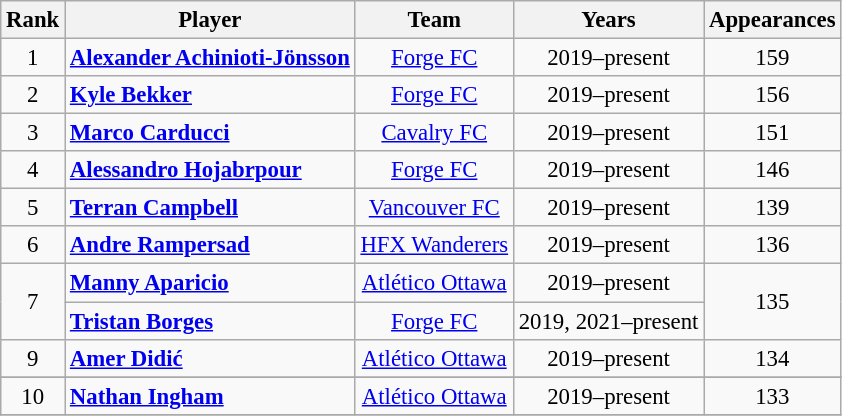<table class="wikitable" style="font-size:95%;">
<tr>
<th>Rank</th>
<th>Player</th>
<th>Team</th>
<th>Years</th>
<th>Appearances</th>
</tr>
<tr>
<td align=center rowspan="1">1</td>
<td> <strong><a href='#'>Alexander Achinioti-Jönsson</a></strong></td>
<td align=center><a href='#'>Forge FC</a></td>
<td align=center>2019–present</td>
<td align=center rowspan="1">159</td>
</tr>
<tr>
<td align=center rowspan="1">2</td>
<td> <strong><a href='#'>Kyle Bekker</a></strong></td>
<td align=center><a href='#'>Forge FC</a></td>
<td align=center>2019–present</td>
<td align=center rowspan="1">156</td>
</tr>
<tr>
<td align=center rowspan="1">3</td>
<td> <strong><a href='#'>Marco Carducci</a></strong></td>
<td align=center><a href='#'>Cavalry FC</a></td>
<td align=center>2019–present</td>
<td align=center rowspan="1">151</td>
</tr>
<tr>
<td align=center rowspan="1">4</td>
<td> <strong><a href='#'>Alessandro Hojabrpour</a></strong></td>
<td align=center><a href='#'>Forge FC</a></td>
<td align=center>2019–present</td>
<td align=center rowspan="1">146</td>
</tr>
<tr>
<td align=center rowspan="1">5</td>
<td> <strong><a href='#'>Terran Campbell</a></strong></td>
<td align=center><a href='#'>Vancouver FC</a></td>
<td align=center>2019–present</td>
<td align=center rowspan="1">139</td>
</tr>
<tr>
<td align=center rowspan="1">6</td>
<td> <strong><a href='#'>Andre Rampersad</a></strong></td>
<td align=center><a href='#'>HFX Wanderers</a></td>
<td align=center>2019–present</td>
<td align=center rowspan="1">136</td>
</tr>
<tr>
<td align=center rowspan="2">7</td>
<td> <strong><a href='#'>Manny Aparicio</a></strong></td>
<td align=center><a href='#'>Atlético Ottawa</a></td>
<td align=center>2019–present</td>
<td align=center rowspan="2">135</td>
</tr>
<tr>
<td> <strong><a href='#'>Tristan Borges</a></strong></td>
<td align=center><a href='#'>Forge FC</a></td>
<td align=center>2019, 2021–present</td>
</tr>
<tr>
<td align=center rowspan="1">9</td>
<td> <strong><a href='#'>Amer Didić</a></strong></td>
<td align=center><a href='#'>Atlético Ottawa</a></td>
<td align=center>2019–present</td>
<td align=center rowspan="1">134</td>
</tr>
<tr>
</tr>
<tr>
<td align=center rowspan="1">10</td>
<td> <strong><a href='#'>Nathan Ingham</a></strong></td>
<td align=center><a href='#'>Atlético Ottawa</a></td>
<td align=center>2019–present</td>
<td align=center rowspan="1">133</td>
</tr>
<tr>
</tr>
</table>
